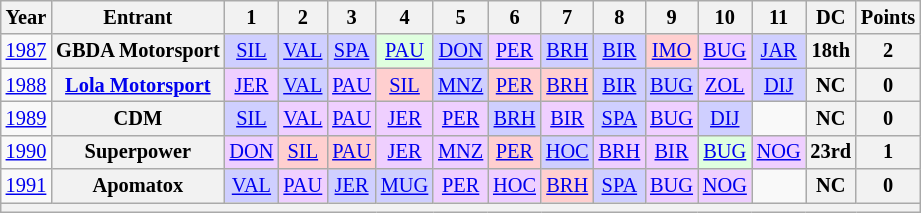<table class="wikitable" style="text-align:center; font-size:85%">
<tr>
<th>Year</th>
<th>Entrant</th>
<th>1</th>
<th>2</th>
<th>3</th>
<th>4</th>
<th>5</th>
<th>6</th>
<th>7</th>
<th>8</th>
<th>9</th>
<th>10</th>
<th>11</th>
<th>DC</th>
<th>Points</th>
</tr>
<tr>
<td><a href='#'>1987</a></td>
<th nowrap>GBDA Motorsport</th>
<td style="background:#CFCFFF;"><a href='#'>SIL</a><br></td>
<td style="background:#CFCFFF;"><a href='#'>VAL</a><br></td>
<td style="background:#CFCFFF;"><a href='#'>SPA</a><br></td>
<td style="background:#DFFFDF;"><a href='#'>PAU</a><br></td>
<td style="background:#CFCFFF;"><a href='#'>DON</a><br></td>
<td style="background:#EFCFFF;"><a href='#'>PER</a><br></td>
<td style="background:#CFCFFF;"><a href='#'>BRH</a><br></td>
<td style="background:#CFCFFF;"><a href='#'>BIR</a><br></td>
<td style="background:#FFCFCF;"><a href='#'>IMO</a><br></td>
<td style="background:#EFCFFF;"><a href='#'>BUG</a><br></td>
<td style="background:#CFCFFF;"><a href='#'>JAR</a><br></td>
<th>18th</th>
<th>2</th>
</tr>
<tr>
<td><a href='#'>1988</a></td>
<th nowrap><a href='#'>Lola Motorsport</a></th>
<td style="background:#EFCFFF;"><a href='#'>JER</a><br></td>
<td style="background:#CFCFFF;"><a href='#'>VAL</a><br></td>
<td style="background:#EFCFFF;"><a href='#'>PAU</a><br></td>
<td style="background:#FFCFCF;"><a href='#'>SIL</a><br></td>
<td style="background:#CFCFFF;"><a href='#'>MNZ</a><br></td>
<td style="background:#FFCFCF;"><a href='#'>PER</a><br></td>
<td style="background:#FFCFCF;"><a href='#'>BRH</a><br></td>
<td style="background:#CFCFFF;"><a href='#'>BIR</a><br></td>
<td style="background:#CFCFFF;"><a href='#'>BUG</a><br></td>
<td style="background:#EFCFFF;"><a href='#'>ZOL</a><br></td>
<td style="background:#CFCFFF;"><a href='#'>DIJ</a><br></td>
<th>NC</th>
<th>0</th>
</tr>
<tr>
<td><a href='#'>1989</a></td>
<th>CDM</th>
<td style="background:#CFCFFF;"><a href='#'>SIL</a><br></td>
<td style="background:#EFCFFF;"><a href='#'>VAL</a><br></td>
<td style="background:#EFCFFF;"><a href='#'>PAU</a><br></td>
<td style="background:#EFCFFF;"><a href='#'>JER</a><br></td>
<td style="background:#EFCFFF;"><a href='#'>PER</a><br></td>
<td style="background:#CFCFFF;"><a href='#'>BRH</a><br></td>
<td style="background:#EFCFFF;"><a href='#'>BIR</a><br></td>
<td style="background:#CFCFFF;"><a href='#'>SPA</a><br></td>
<td style="background:#EFCFFF;"><a href='#'>BUG</a><br></td>
<td style="background:#CFCFFF;"><a href='#'>DIJ</a><br></td>
<td></td>
<th>NC</th>
<th>0</th>
</tr>
<tr>
<td><a href='#'>1990</a></td>
<th>Superpower</th>
<td style="background:#EFCFFF;"><a href='#'>DON</a><br></td>
<td style="background:#FFCFCF;"><a href='#'>SIL</a><br></td>
<td style="background:#FFCFCF;"><a href='#'>PAU</a><br></td>
<td style="background:#EFCFFF;"><a href='#'>JER</a><br></td>
<td style="background:#EFCFFF;"><a href='#'>MNZ</a><br></td>
<td style="background:#FFCFCF;"><a href='#'>PER</a><br></td>
<td style="background:#CFCFFF;"><a href='#'>HOC</a><br></td>
<td style="background:#EFCFFF;"><a href='#'>BRH</a><br></td>
<td style="background:#EFCFFF;"><a href='#'>BIR</a><br></td>
<td style="background:#DFFFDF;"><a href='#'>BUG</a><br></td>
<td style="background:#EFCFFF;"><a href='#'>NOG</a><br></td>
<th>23rd</th>
<th>1</th>
</tr>
<tr>
<td><a href='#'>1991</a></td>
<th>Apomatox</th>
<td style="background:#CFCFFF;"><a href='#'>VAL</a><br></td>
<td style="background:#EFCFFF;"><a href='#'>PAU</a><br></td>
<td style="background:#CFCFFF;"><a href='#'>JER</a><br></td>
<td style="background:#CFCFFF;"><a href='#'>MUG</a><br></td>
<td style="background:#EFCFFF;"><a href='#'>PER</a><br></td>
<td style="background:#EFCFFF;"><a href='#'>HOC</a><br></td>
<td style="background:#FFCFCF;"><a href='#'>BRH</a><br></td>
<td style="background:#CFCFFF;"><a href='#'>SPA</a><br></td>
<td style="background:#EFCFFF;"><a href='#'>BUG</a><br></td>
<td style="background:#EFCFFF;"><a href='#'>NOG</a><br></td>
<td></td>
<th>NC</th>
<th>0</th>
</tr>
<tr>
<th colspan="15"></th>
</tr>
</table>
